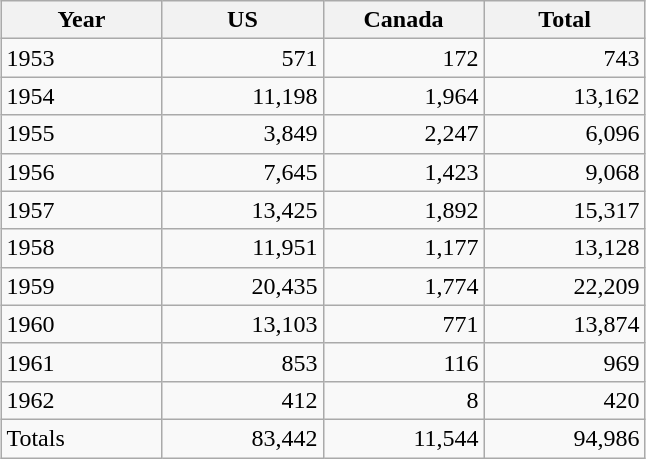<table class="wikitable" style="margin:auto;">
<tr>
<th style="width:100px;">Year</th>
<th style="width:100px;">US</th>
<th style="width:100px;">Canada</th>
<th style="width:100px;">Total</th>
</tr>
<tr>
<td>1953</td>
<td align="right">571</td>
<td align="right">172</td>
<td align="right">743</td>
</tr>
<tr>
<td>1954</td>
<td align="right">11,198</td>
<td align="right">1,964</td>
<td align="right">13,162</td>
</tr>
<tr>
<td>1955</td>
<td align="right">3,849</td>
<td align="right">2,247</td>
<td align="right">6,096</td>
</tr>
<tr>
<td>1956</td>
<td align="right">7,645</td>
<td align="right">1,423</td>
<td align="right">9,068</td>
</tr>
<tr>
<td>1957</td>
<td align="right">13,425</td>
<td align="right">1,892</td>
<td align="right">15,317</td>
</tr>
<tr>
<td>1958</td>
<td align="right">11,951</td>
<td align="right">1,177</td>
<td align="right">13,128</td>
</tr>
<tr>
<td>1959</td>
<td align="right">20,435</td>
<td align="right">1,774</td>
<td align="right">22,209</td>
</tr>
<tr>
<td>1960</td>
<td align="right">13,103</td>
<td align="right">771</td>
<td align="right">13,874</td>
</tr>
<tr>
<td>1961</td>
<td align="right">853</td>
<td align="right">116</td>
<td align="right">969</td>
</tr>
<tr>
<td>1962</td>
<td align="right">412</td>
<td align="right">8</td>
<td align="right">420</td>
</tr>
<tr>
<td>Totals</td>
<td align="right">83,442</td>
<td align="right">11,544</td>
<td align="right">94,986</td>
</tr>
</table>
